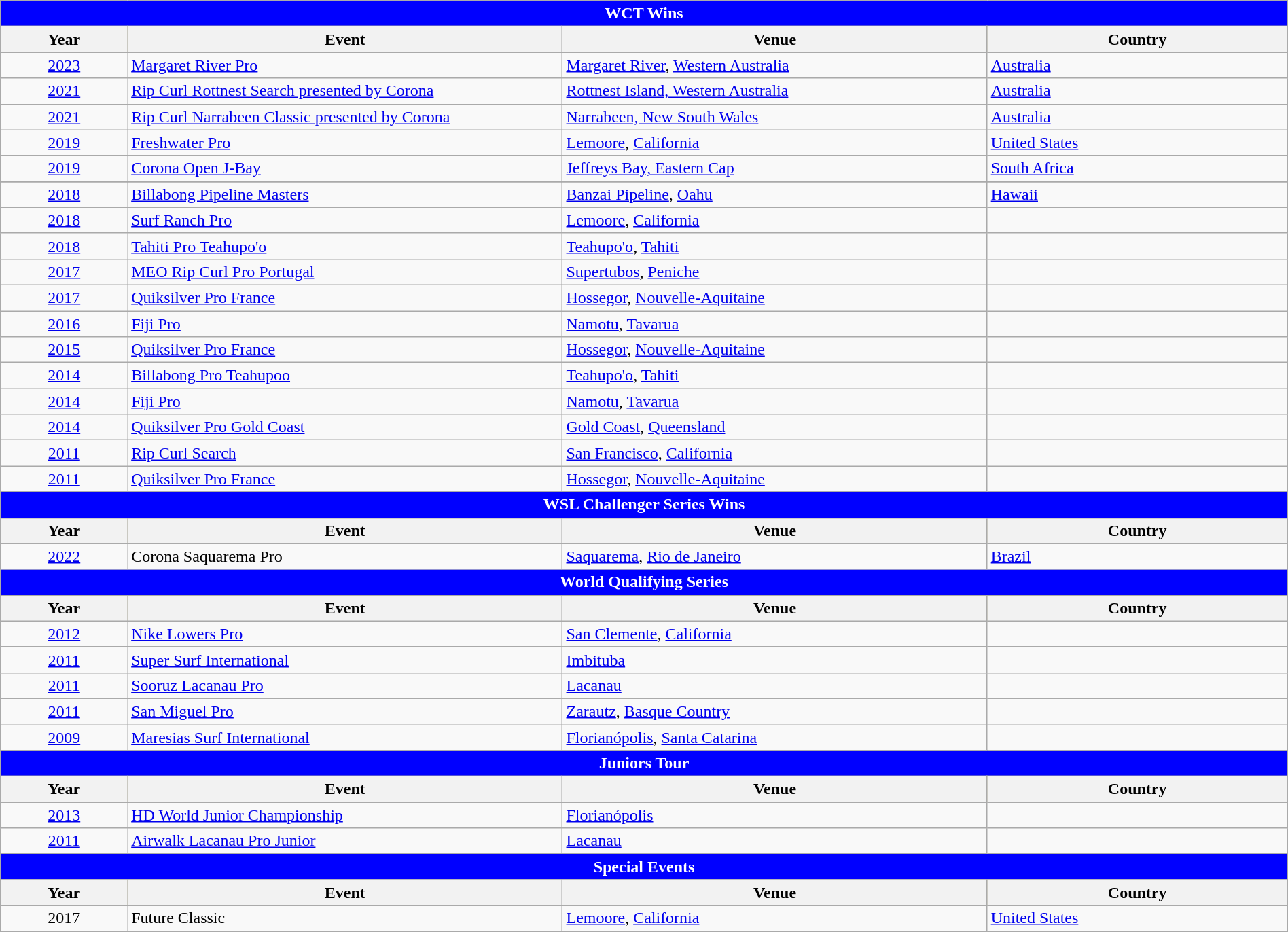<table class="wikitable" style="width:100%;">
<tr bgcolor=skyblue>
<td colspan=4; style="background: blue; color: white" align="center"><strong>WCT Wins</strong></td>
</tr>
<tr bgcolor=#bdb76b>
<th>Year</th>
<th>Event</th>
<th>Venue</th>
<th>Country</th>
</tr>
<tr>
<td style="text-align:center"><a href='#'>2023</a></td>
<td><a href='#'>Margaret River Pro</a></td>
<td><a href='#'>Margaret River</a>, <a href='#'>Western Australia</a></td>
<td> <a href='#'>Australia</a></td>
</tr>
<tr>
<td style=text-align:center><a href='#'>2021</a></td>
<td><a href='#'>Rip Curl Rottnest Search presented by Corona</a></td>
<td><a href='#'>Rottnest Island, Western Australia</a></td>
<td> <a href='#'>Australia</a></td>
</tr>
<tr>
<td style=text-align:center><a href='#'>2021</a></td>
<td><a href='#'>Rip Curl Narrabeen Classic presented by Corona</a></td>
<td><a href='#'>Narrabeen, New South Wales</a></td>
<td> <a href='#'>Australia</a></td>
</tr>
<tr>
<td style=text-align:center><a href='#'>2019</a></td>
<td><a href='#'>Freshwater Pro</a></td>
<td><a href='#'>Lemoore</a>, <a href='#'>California</a></td>
<td> <a href='#'>United States</a></td>
</tr>
<tr>
<td style=text-align:center><a href='#'>2019</a></td>
<td><a href='#'>Corona Open J-Bay</a></td>
<td><a href='#'>Jeffreys Bay, Eastern Cap</a></td>
<td> <a href='#'>South Africa</a></td>
</tr>
<tr>
</tr>
<tr>
<td style=text-align:center><a href='#'>2018</a></td>
<td><a href='#'>Billabong Pipeline Masters</a></td>
<td><a href='#'>Banzai Pipeline</a>, <a href='#'>Oahu</a></td>
<td> <a href='#'>Hawaii</a></td>
</tr>
<tr>
<td style=text-align:center><a href='#'>2018</a></td>
<td><a href='#'>Surf Ranch Pro</a></td>
<td><a href='#'>Lemoore</a>, <a href='#'>California</a></td>
<td></td>
</tr>
<tr>
<td style=text-align:center><a href='#'>2018</a></td>
<td><a href='#'>Tahiti Pro Teahupo'o</a></td>
<td><a href='#'>Teahupo'o</a>, <a href='#'>Tahiti</a></td>
<td></td>
</tr>
<tr>
<td style=text-align:center><a href='#'>2017</a></td>
<td><a href='#'>MEO Rip Curl Pro Portugal</a></td>
<td><a href='#'>Supertubos</a>, <a href='#'>Peniche</a></td>
<td></td>
</tr>
<tr>
<td style=text-align:center><a href='#'>2017</a></td>
<td><a href='#'>Quiksilver Pro France</a></td>
<td><a href='#'>Hossegor</a>, <a href='#'>Nouvelle-Aquitaine</a></td>
<td></td>
</tr>
<tr>
<td style=text-align:center><a href='#'>2016</a></td>
<td><a href='#'>Fiji Pro</a></td>
<td><a href='#'>Namotu</a>, <a href='#'>Tavarua</a></td>
<td></td>
</tr>
<tr>
<td style=text-align:center><a href='#'>2015</a></td>
<td><a href='#'>Quiksilver Pro France</a></td>
<td><a href='#'>Hossegor</a>, <a href='#'>Nouvelle-Aquitaine</a></td>
<td></td>
</tr>
<tr>
<td style=text-align:center><a href='#'>2014</a></td>
<td><a href='#'>Billabong Pro Teahupoo</a></td>
<td><a href='#'>Teahupo'o</a>, <a href='#'>Tahiti</a></td>
<td></td>
</tr>
<tr>
<td style=text-align:center><a href='#'>2014</a></td>
<td><a href='#'>Fiji Pro</a></td>
<td><a href='#'>Namotu</a>, <a href='#'>Tavarua</a></td>
<td></td>
</tr>
<tr>
<td style=text-align:center><a href='#'>2014</a></td>
<td><a href='#'>Quiksilver Pro Gold Coast</a></td>
<td><a href='#'>Gold Coast</a>, <a href='#'>Queensland</a></td>
<td></td>
</tr>
<tr>
<td style=text-align:center><a href='#'>2011</a></td>
<td><a href='#'>Rip Curl Search</a></td>
<td><a href='#'>San Francisco</a>, <a href='#'>California</a></td>
<td></td>
</tr>
<tr>
<td style=text-align:center><a href='#'>2011</a></td>
<td><a href='#'>Quiksilver Pro France</a></td>
<td><a href='#'>Hossegor</a>, <a href='#'>Nouvelle-Aquitaine</a></td>
<td></td>
</tr>
<tr>
<td colspan=4; style="background: blue; color: white" align="center"><strong>WSL Challenger Series Wins</strong></td>
</tr>
<tr bgcolor=#bdb76b>
<th>Year</th>
<th>Event</th>
<th>Venue</th>
<th>Country</th>
</tr>
<tr>
<td style="text-align:center"><a href='#'>2022</a></td>
<td>Corona Saquarema Pro</td>
<td><a href='#'>Saquarema</a>, <a href='#'>Rio de Janeiro</a></td>
<td> <a href='#'>Brazil</a></td>
</tr>
<tr>
<td colspan=4; style="background: blue; color: white" align="center"><strong>World Qualifying Series</strong></td>
</tr>
<tr bgcolor=#bdb76b>
<th>Year</th>
<th width=   33.8%>Event</th>
<th width=     33%>Venue</th>
<th>Country</th>
</tr>
<tr>
<td style=text-align:center><a href='#'>2012</a></td>
<td><a href='#'>Nike Lowers Pro</a></td>
<td><a href='#'>San Clemente</a>, <a href='#'>California</a></td>
<td></td>
</tr>
<tr>
<td style=text-align:center><a href='#'>2011</a></td>
<td><a href='#'>Super Surf International</a></td>
<td><a href='#'>Imbituba</a></td>
<td></td>
</tr>
<tr>
<td style=text-align:center><a href='#'>2011</a></td>
<td><a href='#'>Sooruz Lacanau Pro</a></td>
<td><a href='#'>Lacanau</a></td>
<td></td>
</tr>
<tr>
<td style=text-align:center><a href='#'>2011</a></td>
<td><a href='#'>San Miguel Pro</a></td>
<td><a href='#'>Zarautz</a>, <a href='#'>Basque Country</a></td>
<td></td>
</tr>
<tr>
<td style=text-align:center><a href='#'>2009</a></td>
<td><a href='#'>Maresias Surf International</a></td>
<td><a href='#'>Florianópolis</a>, <a href='#'>Santa Catarina</a></td>
<td></td>
</tr>
<tr>
<td colspan=4; style="background: blue; color: white" align="center"><strong>Juniors Tour</strong></td>
</tr>
<tr bgcolor=#bdb76b>
<th>Year</th>
<th width=   33.8%>Event</th>
<th width=     33%>Venue</th>
<th>Country</th>
</tr>
<tr>
<td style=text-align:center><a href='#'>2013</a></td>
<td><a href='#'>HD World Junior Championship</a></td>
<td><a href='#'>Florianópolis</a></td>
<td></td>
</tr>
<tr>
<td style=text-align:center><a href='#'>2011</a></td>
<td><a href='#'>Airwalk Lacanau Pro Junior</a></td>
<td><a href='#'>Lacanau</a></td>
<td></td>
</tr>
<tr>
<td colspan=4; style="background: blue; color: white" align="center"><strong>Special Events</strong></td>
</tr>
<tr bgcolor=#bdb76b>
<th>Year</th>
<th>Event</th>
<th>Venue</th>
<th>Country</th>
</tr>
<tr>
<td style=text-align:center>2017</td>
<td>Future Classic</td>
<td><a href='#'>Lemoore</a>, <a href='#'>California</a></td>
<td> <a href='#'>United States</a></td>
</tr>
<tr>
</tr>
</table>
